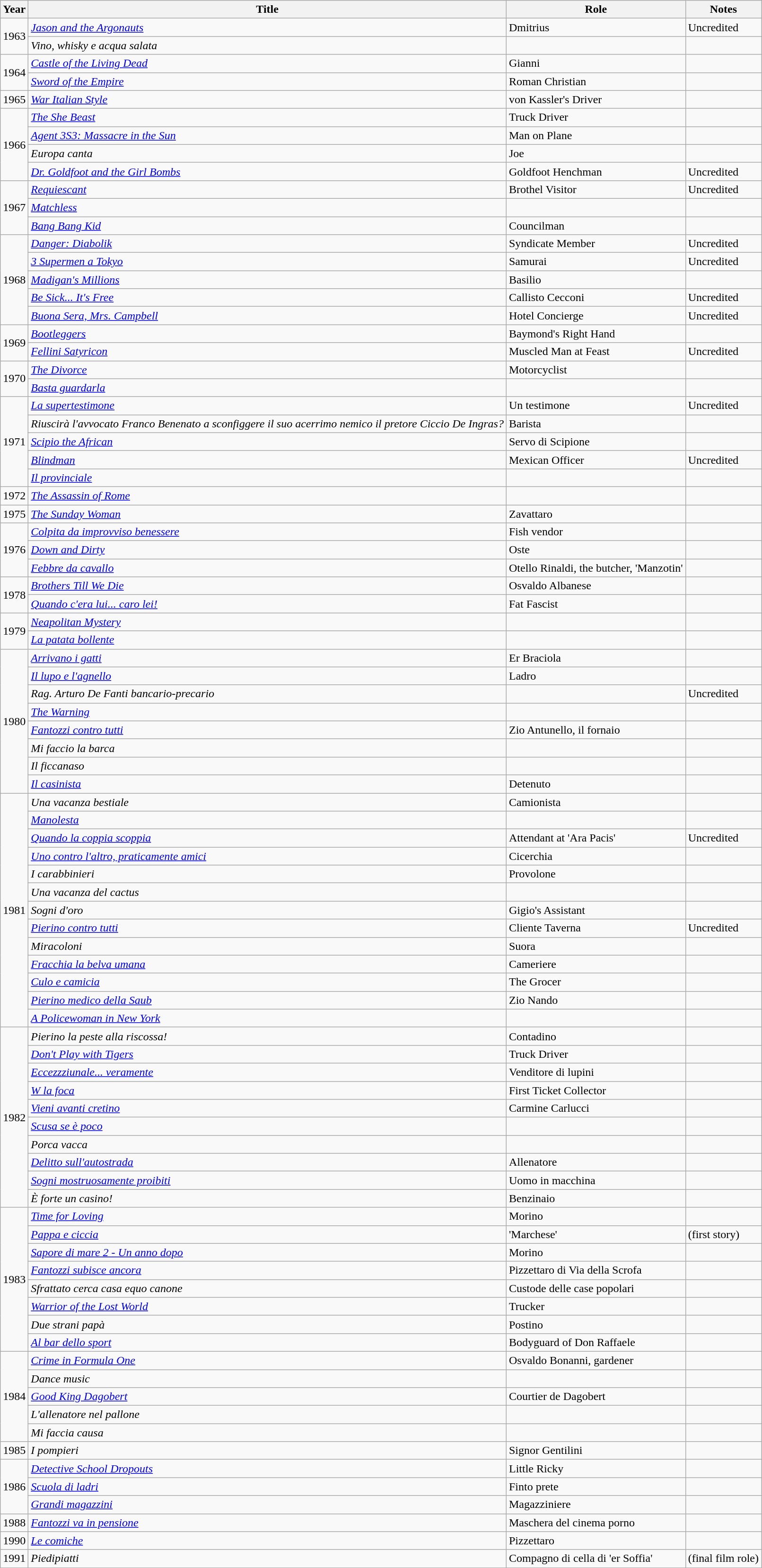<table class="wikitable sortable">
<tr>
<th>Year</th>
<th>Title</th>
<th>Role</th>
<th class="unsortable">Notes</th>
</tr>
<tr>
<td rowspan=2>1963</td>
<td><em><a href='#'>Jason and the Argonauts</a></em></td>
<td>Dmitrius</td>
<td>Uncredited</td>
</tr>
<tr>
<td><em>Vino, whisky e acqua salata</em></td>
<td></td>
<td></td>
</tr>
<tr>
<td rowspan=2>1964</td>
<td><em><a href='#'>Castle of the Living Dead</a></em></td>
<td>Gianni</td>
<td></td>
</tr>
<tr>
<td><em><a href='#'>Sword of the Empire</a></em></td>
<td>Roman Christian</td>
<td></td>
</tr>
<tr>
<td>1965</td>
<td><em><a href='#'>War Italian Style</a></em></td>
<td>von Kassler's Driver</td>
<td></td>
</tr>
<tr>
<td rowspan=4>1966</td>
<td><em><a href='#'>The She Beast</a></em></td>
<td>Truck Driver</td>
<td></td>
</tr>
<tr>
<td><em><a href='#'>Agent 3S3: Massacre in the Sun</a></em></td>
<td>Man on Plane</td>
<td></td>
</tr>
<tr>
<td><em>Europa canta</em></td>
<td>Joe</td>
<td></td>
</tr>
<tr>
<td><em><a href='#'>Dr. Goldfoot and the Girl Bombs</a></em></td>
<td>Goldfoot Henchman</td>
<td>Uncredited</td>
</tr>
<tr>
<td rowspan=3>1967</td>
<td><em><a href='#'>Requiescant</a></em></td>
<td>Brothel Visitor</td>
<td>Uncredited</td>
</tr>
<tr>
<td><em><a href='#'>Matchless</a></em></td>
<td></td>
<td></td>
</tr>
<tr>
<td><em><a href='#'>Bang Bang Kid</a></em></td>
<td>Councilman</td>
<td></td>
</tr>
<tr>
<td rowspan=5>1968</td>
<td><em><a href='#'>Danger: Diabolik</a></em></td>
<td>Syndicate Member</td>
<td>Uncredited</td>
</tr>
<tr>
<td><em><a href='#'>3 Supermen a Tokyo</a></em></td>
<td>Samurai</td>
<td>Uncredited</td>
</tr>
<tr>
<td><em><a href='#'>Madigan's Millions</a></em></td>
<td>Basilio</td>
<td></td>
</tr>
<tr>
<td><em><a href='#'>Be Sick... It's Free</a></em></td>
<td>Callisto Cecconi</td>
<td>Uncredited</td>
</tr>
<tr>
<td><em><a href='#'>Buona Sera, Mrs. Campbell</a></em></td>
<td>Hotel Concierge</td>
<td>Uncredited</td>
</tr>
<tr>
<td rowspan=2>1969</td>
<td><em><a href='#'>Bootleggers</a></em></td>
<td>Baymond's Right Hand</td>
<td></td>
</tr>
<tr>
<td><em><a href='#'>Fellini Satyricon</a></em></td>
<td>Muscled Man at Feast</td>
<td>Uncredited</td>
</tr>
<tr>
<td rowspan=2>1970</td>
<td><em><a href='#'>The Divorce</a></em></td>
<td>Motorcyclist</td>
<td></td>
</tr>
<tr>
<td><em><a href='#'>Basta guardarla</a></em></td>
<td></td>
<td></td>
</tr>
<tr>
<td rowspan=5>1971</td>
<td><em><a href='#'>La supertestimone</a></em></td>
<td>Un testimone</td>
<td>Uncredited</td>
</tr>
<tr>
<td><em>Riuscirà l'avvocato Franco Benenato a sconfiggere il suo acerrimo nemico il pretore Ciccio De Ingras?</em></td>
<td>Barista</td>
<td></td>
</tr>
<tr>
<td><em><a href='#'>Scipio the African</a></em></td>
<td>Servo di Scipione</td>
<td></td>
</tr>
<tr>
<td><em><a href='#'>Blindman</a></em></td>
<td>Mexican Officer</td>
<td>Uncredited</td>
</tr>
<tr>
<td><em><a href='#'>Il provinciale</a></em></td>
<td></td>
<td></td>
</tr>
<tr>
<td>1972</td>
<td><em><a href='#'>The Assassin of Rome</a></em></td>
<td></td>
<td></td>
</tr>
<tr>
<td>1975</td>
<td><em><a href='#'>The Sunday Woman</a></em></td>
<td>Zavattaro</td>
<td></td>
</tr>
<tr>
<td rowspan=3>1976</td>
<td><em><a href='#'>Colpita da improvviso benessere</a></em></td>
<td>Fish vendor</td>
<td></td>
</tr>
<tr>
<td><em><a href='#'>Down and Dirty</a></em></td>
<td>Oste</td>
<td></td>
</tr>
<tr>
<td><em><a href='#'>Febbre da cavallo</a></em></td>
<td>Otello Rinaldi, the butcher, 'Manzotin'</td>
<td></td>
</tr>
<tr>
<td rowspan=2>1978</td>
<td><em><a href='#'>Brothers Till We Die</a></em></td>
<td>Osvaldo Albanese</td>
<td></td>
</tr>
<tr>
<td><em><a href='#'>Quando c'era lui... caro lei!</a></em></td>
<td>Fat Fascist</td>
<td></td>
</tr>
<tr>
<td rowspan=2>1979</td>
<td><em><a href='#'>Neapolitan Mystery</a></em></td>
<td></td>
<td></td>
</tr>
<tr>
<td><em><a href='#'>La patata bollente</a></em></td>
<td></td>
<td></td>
</tr>
<tr>
<td rowspan=8>1980</td>
<td><em><a href='#'>Arrivano i gatti</a></em></td>
<td>Er Braciola</td>
<td></td>
</tr>
<tr>
<td><em><a href='#'>Il lupo e l'agnello</a></em></td>
<td>Ladro</td>
<td></td>
</tr>
<tr>
<td><em>Rag. Arturo De Fanti bancario-precario</em></td>
<td></td>
<td>Uncredited</td>
</tr>
<tr>
<td><em><a href='#'>The Warning</a></em></td>
<td></td>
<td></td>
</tr>
<tr>
<td><em><a href='#'>Fantozzi contro tutti</a></em></td>
<td>Zio Antunello, il fornaio</td>
<td></td>
</tr>
<tr>
<td><em>Mi faccio la barca</em></td>
<td></td>
<td></td>
</tr>
<tr>
<td><em>Il ficcanaso</em></td>
<td></td>
<td></td>
</tr>
<tr>
<td><em><a href='#'>Il casinista</a></em></td>
<td>Detenuto</td>
<td></td>
</tr>
<tr>
<td rowspan=13>1981</td>
<td><em>Una vacanza bestiale</em></td>
<td>Camionista</td>
<td></td>
</tr>
<tr>
<td><em><a href='#'>Manolesta</a></em></td>
<td></td>
<td></td>
</tr>
<tr>
<td><em><a href='#'>Quando la coppia scoppia</a></em></td>
<td>Attendant at 'Ara Pacis'</td>
<td>Uncredited</td>
</tr>
<tr>
<td><em><a href='#'>Uno contro l'altro, praticamente amici</a></em></td>
<td>Cicerchia</td>
<td></td>
</tr>
<tr>
<td><em>I carabbinieri</em></td>
<td>Provolone</td>
<td></td>
</tr>
<tr>
<td><em>Una vacanza del cactus</em></td>
<td></td>
<td></td>
</tr>
<tr>
<td><em>Sogni d'oro</em></td>
<td>Gigio's Assistant</td>
<td></td>
</tr>
<tr>
<td><em><a href='#'>Pierino contro tutti</a></em></td>
<td>Cliente Taverna</td>
<td>Uncredited</td>
</tr>
<tr>
<td><em>Miracoloni</em></td>
<td>Suora</td>
<td></td>
</tr>
<tr>
<td><em><a href='#'>Fracchia la belva umana</a></em></td>
<td>Cameriere</td>
<td></td>
</tr>
<tr>
<td><em><a href='#'>Culo e camicia</a></em></td>
<td>The Grocer</td>
<td></td>
</tr>
<tr>
<td><em><a href='#'>Pierino medico della Saub</a></em></td>
<td>Zio Nando</td>
<td></td>
</tr>
<tr>
<td><em><a href='#'>A Policewoman in New York</a></em></td>
<td></td>
<td></td>
</tr>
<tr>
<td rowspan=10>1982</td>
<td><em>Pierino la peste alla riscossa!</em></td>
<td>Contadino</td>
<td></td>
</tr>
<tr>
<td><em><a href='#'>Don't Play with Tigers</a></em></td>
<td>Truck Driver</td>
<td></td>
</tr>
<tr>
<td><em><a href='#'>Eccezzziunale... veramente</a></em></td>
<td>Venditore di lupini</td>
<td></td>
</tr>
<tr>
<td><em><a href='#'>W la foca</a></em></td>
<td>First Ticket Collector</td>
<td></td>
</tr>
<tr>
<td><em><a href='#'>Vieni avanti cretino</a></em></td>
<td>Carmine Carlucci</td>
<td></td>
</tr>
<tr>
<td><em><a href='#'>Scusa se è poco</a></em></td>
<td></td>
<td></td>
</tr>
<tr>
<td><em>Porca vacca</em></td>
<td></td>
<td></td>
</tr>
<tr>
<td><em><a href='#'>Delitto sull'autostrada</a></em></td>
<td>Allenatore</td>
<td></td>
</tr>
<tr>
<td><em><a href='#'>Sogni mostruosamente proibiti</a></em></td>
<td>Uomo in macchina</td>
<td></td>
</tr>
<tr>
<td><em>È forte un casino!</em></td>
<td>Benzinaio</td>
<td></td>
</tr>
<tr>
<td rowspan=8>1983</td>
<td><em><a href='#'>Time for Loving</a></em></td>
<td>Morino</td>
<td></td>
</tr>
<tr>
<td><em><a href='#'>Pappa e ciccia</a></em></td>
<td>'Marchese'</td>
<td>(first story)</td>
</tr>
<tr>
<td><em><a href='#'>Sapore di mare 2 - Un anno dopo</a></em></td>
<td>Morino</td>
<td></td>
</tr>
<tr>
<td><em><a href='#'>Fantozzi subisce ancora</a></em></td>
<td>Pizzettaro di Via della Scrofa</td>
<td></td>
</tr>
<tr>
<td><em>Sfrattato cerca casa equo canone</em></td>
<td>Custode delle case popolari</td>
<td></td>
</tr>
<tr>
<td><em><a href='#'>Warrior of the Lost World</a></em></td>
<td>Trucker</td>
<td></td>
</tr>
<tr>
<td><em>Due strani papà</em></td>
<td>Postino</td>
<td></td>
</tr>
<tr>
<td><em><a href='#'>Al bar dello sport</a></em></td>
<td>Bodyguard of Don Raffaele</td>
<td></td>
</tr>
<tr>
<td rowspan=5>1984</td>
<td><em><a href='#'>Crime in Formula One</a></em></td>
<td>Osvaldo Bonanni, gardener</td>
<td></td>
</tr>
<tr>
<td><em>Dance music</em></td>
<td></td>
<td></td>
</tr>
<tr>
<td><em><a href='#'>Good King Dagobert</a></em></td>
<td>Courtier de Dagobert</td>
<td></td>
</tr>
<tr>
<td><em>L'allenatore nel pallone</em></td>
<td></td>
<td></td>
</tr>
<tr>
<td><em>Mi faccia causa</em></td>
<td></td>
<td></td>
</tr>
<tr>
<td>1985</td>
<td><em>I pompieri</em></td>
<td>Signor Gentilini</td>
<td></td>
</tr>
<tr>
<td rowspan=3>1986</td>
<td><em><a href='#'>Detective School Dropouts</a></em></td>
<td>Little Ricky</td>
<td></td>
</tr>
<tr>
<td><em><a href='#'>Scuola di ladri</a></em></td>
<td>Finto prete</td>
<td></td>
</tr>
<tr>
<td><em><a href='#'>Grandi magazzini</a></em></td>
<td>Magazziniere</td>
<td></td>
</tr>
<tr>
<td>1988</td>
<td><em><a href='#'>Fantozzi va in pensione</a></em></td>
<td>Maschera del cinema porno</td>
<td></td>
</tr>
<tr>
<td>1990</td>
<td><em><a href='#'>Le comiche</a></em></td>
<td>Pizzettaro</td>
<td></td>
</tr>
<tr>
<td>1991</td>
<td><em>Piedipiatti</em></td>
<td>Compagno di cella di 'er Soffia'</td>
<td>(final film role)</td>
</tr>
</table>
